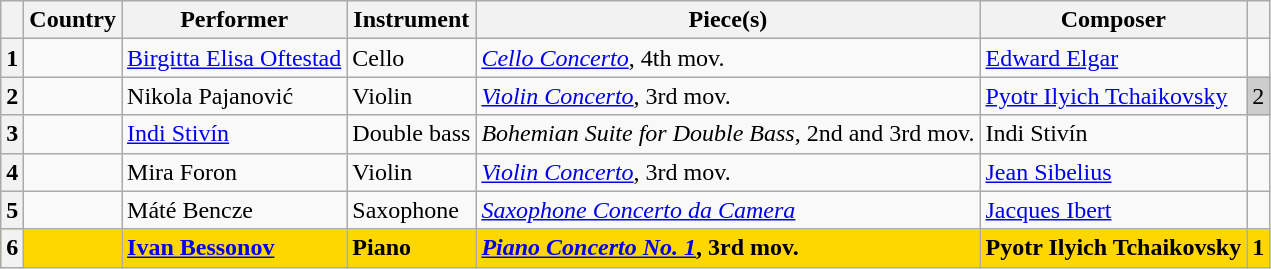<table class="wikitable sortable plainrowheaders">
<tr>
<th scope="col"></th>
<th scope="col">Country</th>
<th scope="col">Performer</th>
<th scope="col">Instrument</th>
<th scope="col">Piece(s)</th>
<th scope="col">Composer</th>
<th scope="col"></th>
</tr>
<tr>
<th scope="row" style="text-align:center;">1</th>
<td></td>
<td><a href='#'>Birgitta Elisa Oftestad</a></td>
<td>Cello</td>
<td><em><a href='#'>Cello Concerto</a></em>, 4th mov.</td>
<td><a href='#'>Edward Elgar</a></td>
<td></td>
</tr>
<tr>
<th scope="row" style="text-align:center;">2</th>
<td></td>
<td>Nikola Pajanović</td>
<td>Violin</td>
<td><em><a href='#'>Violin Concerto</a></em>, 3rd mov.</td>
<td><a href='#'>Pyotr Ilyich Tchaikovsky</a></td>
<td style="text-align:center; background-color:#CCC;">2</td>
</tr>
<tr>
<th scope="row" style="text-align:center;">3</th>
<td></td>
<td><a href='#'>Indi Stivín</a></td>
<td>Double bass</td>
<td><em>Bohemian Suite for Double Bass</em>, 2nd and 3rd mov.</td>
<td>Indi Stivín</td>
<td></td>
</tr>
<tr>
<th scope="row" style="text-align:center;">4</th>
<td></td>
<td>Mira Foron</td>
<td>Violin</td>
<td><em><a href='#'>Violin Concerto</a></em>, 3rd mov.</td>
<td><a href='#'>Jean Sibelius</a></td>
<td></td>
</tr>
<tr>
<th scope="row" style="text-align:center;">5</th>
<td></td>
<td>Máté Bencze</td>
<td>Saxophone</td>
<td><em><a href='#'>Saxophone Concerto da Camera</a></em></td>
<td><a href='#'>Jacques Ibert</a></td>
<td></td>
</tr>
<tr style="font-weight: bold; background: gold">
<th scope="row" style="text-align:center;">6</th>
<td></td>
<td><a href='#'>Ivan Bessonov</a></td>
<td>Piano</td>
<td><em><a href='#'>Piano Concerto No. 1</a></em>, 3rd mov.</td>
<td>Pyotr Ilyich Tchaikovsky</td>
<td style="text-align:center;">1</td>
</tr>
</table>
